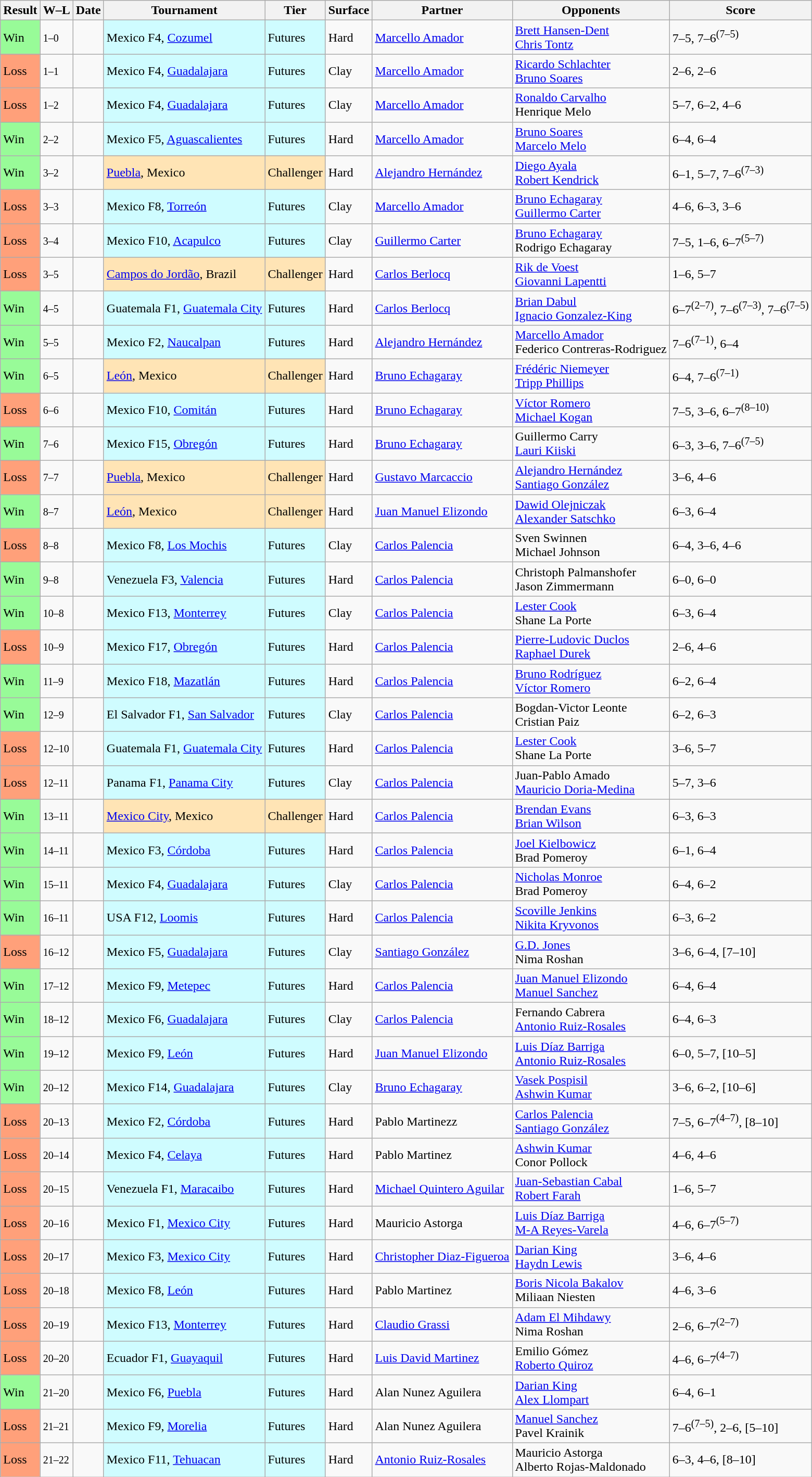<table class="sortable wikitable">
<tr>
<th>Result</th>
<th class="unsortable">W–L</th>
<th>Date</th>
<th>Tournament</th>
<th>Tier</th>
<th>Surface</th>
<th>Partner</th>
<th>Opponents</th>
<th class="unsortable">Score</th>
</tr>
<tr>
<td style="background:#98fb98;">Win</td>
<td><small>1–0</small></td>
<td></td>
<td style="background:#cffcff;">Mexico F4, <a href='#'>Cozumel</a></td>
<td style="background:#cffcff;">Futures</td>
<td>Hard</td>
<td> <a href='#'>Marcello Amador</a></td>
<td> <a href='#'>Brett Hansen-Dent</a> <br>  <a href='#'>Chris Tontz</a></td>
<td>7–5, 7–6<sup>(7–5)</sup></td>
</tr>
<tr>
<td style="background:#ffa07a;">Loss</td>
<td><small>1–1</small></td>
<td></td>
<td style="background:#cffcff;">Mexico F4, <a href='#'>Guadalajara</a></td>
<td style="background:#cffcff;">Futures</td>
<td>Clay</td>
<td> <a href='#'>Marcello Amador</a></td>
<td> <a href='#'>Ricardo Schlachter</a> <br>  <a href='#'>Bruno Soares</a></td>
<td>2–6, 2–6</td>
</tr>
<tr>
<td style="background:#ffa07a;">Loss</td>
<td><small>1–2</small></td>
<td></td>
<td style="background:#cffcff;">Mexico F4, <a href='#'>Guadalajara</a></td>
<td style="background:#cffcff;">Futures</td>
<td>Clay</td>
<td> <a href='#'>Marcello Amador</a></td>
<td> <a href='#'>Ronaldo Carvalho</a> <br>  Henrique Melo</td>
<td>5–7, 6–2, 4–6</td>
</tr>
<tr>
<td style="background:#98fb98;">Win</td>
<td><small>2–2</small></td>
<td></td>
<td style="background:#cffcff;">Mexico F5, <a href='#'>Aguascalientes</a></td>
<td style="background:#cffcff;">Futures</td>
<td>Hard</td>
<td> <a href='#'>Marcello Amador</a></td>
<td> <a href='#'>Bruno Soares</a> <br>  <a href='#'>Marcelo Melo</a></td>
<td>6–4, 6–4</td>
</tr>
<tr>
<td style="background:#98fb98;">Win</td>
<td><small>3–2</small></td>
<td></td>
<td style="background:moccasin;"><a href='#'>Puebla</a>, Mexico</td>
<td style="background:moccasin;">Challenger</td>
<td>Hard</td>
<td> <a href='#'>Alejandro Hernández</a></td>
<td> <a href='#'>Diego Ayala</a> <br>  <a href='#'>Robert Kendrick</a></td>
<td>6–1, 5–7, 7–6<sup>(7–3)</sup></td>
</tr>
<tr>
<td style="background:#ffa07a;">Loss</td>
<td><small>3–3</small></td>
<td></td>
<td style="background:#cffcff;">Mexico F8, <a href='#'>Torreón</a></td>
<td style="background:#cffcff;">Futures</td>
<td>Clay</td>
<td> <a href='#'>Marcello Amador</a></td>
<td> <a href='#'>Bruno Echagaray</a> <br>  <a href='#'>Guillermo Carter</a></td>
<td>4–6, 6–3, 3–6</td>
</tr>
<tr>
<td style="background:#ffa07a;">Loss</td>
<td><small>3–4</small></td>
<td></td>
<td style="background:#cffcff;">Mexico F10, <a href='#'>Acapulco</a></td>
<td style="background:#cffcff;">Futures</td>
<td>Clay</td>
<td> <a href='#'>Guillermo Carter</a></td>
<td> <a href='#'>Bruno Echagaray</a> <br>  Rodrigo Echagaray</td>
<td>7–5, 1–6, 6–7<sup>(5–7)</sup></td>
</tr>
<tr>
<td style="background:#ffa07a;">Loss</td>
<td><small>3–5</small></td>
<td></td>
<td style="background:moccasin;"><a href='#'>Campos do Jordão</a>, Brazil</td>
<td style="background:moccasin;">Challenger</td>
<td>Hard</td>
<td> <a href='#'>Carlos Berlocq</a></td>
<td> <a href='#'>Rik de Voest</a> <br>  <a href='#'>Giovanni Lapentti</a></td>
<td>1–6, 5–7</td>
</tr>
<tr>
<td style="background:#98fb98;">Win</td>
<td><small>4–5</small></td>
<td></td>
<td style="background:#cffcff;">Guatemala F1, <a href='#'>Guatemala City</a></td>
<td style="background:#cffcff;">Futures</td>
<td>Hard</td>
<td> <a href='#'>Carlos Berlocq</a></td>
<td> <a href='#'>Brian Dabul</a> <br>  <a href='#'>Ignacio Gonzalez-King</a></td>
<td>6–7<sup>(2–7)</sup>, 7–6<sup>(7–3)</sup>, 7–6<sup>(7–5)</sup></td>
</tr>
<tr>
<td style="background:#98fb98;">Win</td>
<td><small>5–5</small></td>
<td></td>
<td style="background:#cffcff;">Mexico F2, <a href='#'>Naucalpan</a></td>
<td style="background:#cffcff;">Futures</td>
<td>Hard</td>
<td> <a href='#'>Alejandro Hernández</a></td>
<td> <a href='#'>Marcello Amador</a> <br>  Federico Contreras-Rodriguez</td>
<td>7–6<sup>(7–1)</sup>, 6–4</td>
</tr>
<tr>
<td style="background:#98fb98;">Win</td>
<td><small>6–5</small></td>
<td></td>
<td style="background:moccasin;"><a href='#'>León</a>, Mexico</td>
<td style="background:moccasin;">Challenger</td>
<td>Hard</td>
<td> <a href='#'>Bruno Echagaray</a></td>
<td> <a href='#'>Frédéric Niemeyer</a> <br>  <a href='#'>Tripp Phillips</a></td>
<td>6–4, 7–6<sup>(7–1)</sup></td>
</tr>
<tr>
<td style="background:#ffa07a;">Loss</td>
<td><small>6–6</small></td>
<td></td>
<td style="background:#cffcff;">Mexico F10, <a href='#'>Comitán</a></td>
<td style="background:#cffcff;">Futures</td>
<td>Hard</td>
<td> <a href='#'>Bruno Echagaray</a></td>
<td> <a href='#'>Víctor Romero</a> <br>  <a href='#'>Michael Kogan</a></td>
<td>7–5, 3–6, 6–7<sup>(8–10)</sup></td>
</tr>
<tr>
<td style="background:#98fb98;">Win</td>
<td><small>7–6</small></td>
<td></td>
<td style="background:#cffcff;">Mexico F15, <a href='#'>Obregón</a></td>
<td style="background:#cffcff;">Futures</td>
<td>Hard</td>
<td> <a href='#'>Bruno Echagaray</a></td>
<td> Guillermo Carry <br>  <a href='#'>Lauri Kiiski</a></td>
<td>6–3, 3–6, 7–6<sup>(7–5)</sup></td>
</tr>
<tr>
<td style="background:#ffa07a;">Loss</td>
<td><small>7–7</small></td>
<td></td>
<td style="background:moccasin;"><a href='#'>Puebla</a>, Mexico</td>
<td style="background:moccasin;">Challenger</td>
<td>Hard</td>
<td> <a href='#'>Gustavo Marcaccio</a></td>
<td> <a href='#'>Alejandro Hernández</a> <br>  <a href='#'>Santiago González</a></td>
<td>3–6, 4–6</td>
</tr>
<tr>
<td style="background:#98fb98;">Win</td>
<td><small>8–7</small></td>
<td></td>
<td style="background:moccasin;"><a href='#'>León</a>, Mexico</td>
<td style="background:moccasin;">Challenger</td>
<td>Hard</td>
<td> <a href='#'>Juan Manuel Elizondo</a></td>
<td> <a href='#'>Dawid Olejniczak</a> <br>  <a href='#'>Alexander Satschko</a></td>
<td>6–3, 6–4</td>
</tr>
<tr>
<td style="background:#ffa07a;">Loss</td>
<td><small>8–8</small></td>
<td></td>
<td style="background:#cffcff;">Mexico F8, <a href='#'>Los Mochis</a></td>
<td style="background:#cffcff;">Futures</td>
<td>Clay</td>
<td> <a href='#'>Carlos Palencia</a></td>
<td> Sven Swinnen <br>  Michael Johnson</td>
<td>6–4, 3–6, 4–6</td>
</tr>
<tr>
<td style="background:#98fb98;">Win</td>
<td><small>9–8</small></td>
<td></td>
<td style="background:#cffcff;">Venezuela F3, <a href='#'>Valencia</a></td>
<td style="background:#cffcff;">Futures</td>
<td>Hard</td>
<td> <a href='#'>Carlos Palencia</a></td>
<td> Christoph Palmanshofer <br>  Jason Zimmermann</td>
<td>6–0, 6–0</td>
</tr>
<tr>
<td style="background:#98fb98;">Win</td>
<td><small>10–8</small></td>
<td></td>
<td style="background:#cffcff;">Mexico F13, <a href='#'>Monterrey</a></td>
<td style="background:#cffcff;">Futures</td>
<td>Clay</td>
<td> <a href='#'>Carlos Palencia</a></td>
<td> <a href='#'>Lester Cook</a> <br>  Shane La Porte</td>
<td>6–3, 6–4</td>
</tr>
<tr>
<td style="background:#ffa07a;">Loss</td>
<td><small>10–9</small></td>
<td></td>
<td style="background:#cffcff;">Mexico F17, <a href='#'>Obregón</a></td>
<td style="background:#cffcff;">Futures</td>
<td>Hard</td>
<td> <a href='#'>Carlos Palencia</a></td>
<td> <a href='#'>Pierre-Ludovic Duclos</a> <br>  <a href='#'>Raphael Durek</a></td>
<td>2–6, 4–6</td>
</tr>
<tr>
<td style="background:#98fb98;">Win</td>
<td><small>11–9</small></td>
<td></td>
<td style="background:#cffcff;">Mexico F18, <a href='#'>Mazatlán</a></td>
<td style="background:#cffcff;">Futures</td>
<td>Hard</td>
<td> <a href='#'>Carlos Palencia</a></td>
<td> <a href='#'>Bruno Rodríguez</a> <br>  <a href='#'>Víctor Romero</a></td>
<td>6–2, 6–4</td>
</tr>
<tr>
<td style="background:#98fb98;">Win</td>
<td><small>12–9</small></td>
<td></td>
<td style="background:#cffcff;">El Salvador F1, <a href='#'>San Salvador</a></td>
<td style="background:#cffcff;">Futures</td>
<td>Clay</td>
<td> <a href='#'>Carlos Palencia</a></td>
<td> Bogdan-Victor Leonte <br>  Cristian Paiz</td>
<td>6–2, 6–3</td>
</tr>
<tr>
<td style="background:#ffa07a;">Loss</td>
<td><small>12–10</small></td>
<td></td>
<td style="background:#cffcff;">Guatemala F1, <a href='#'>Guatemala City</a></td>
<td style="background:#cffcff;">Futures</td>
<td>Hard</td>
<td> <a href='#'>Carlos Palencia</a></td>
<td> <a href='#'>Lester Cook</a> <br>  Shane La Porte</td>
<td>3–6, 5–7</td>
</tr>
<tr>
<td style="background:#ffa07a;">Loss</td>
<td><small>12–11</small></td>
<td></td>
<td style="background:#cffcff;">Panama F1, <a href='#'>Panama City</a></td>
<td style="background:#cffcff;">Futures</td>
<td>Clay</td>
<td> <a href='#'>Carlos Palencia</a></td>
<td> Juan-Pablo Amado <br>  <a href='#'>Mauricio Doria-Medina</a></td>
<td>5–7, 3–6</td>
</tr>
<tr>
<td style="background:#98fb98;">Win</td>
<td><small>13–11</small></td>
<td></td>
<td style="background:moccasin;"><a href='#'>Mexico City</a>, Mexico</td>
<td style="background:moccasin;">Challenger</td>
<td>Hard</td>
<td> <a href='#'>Carlos Palencia</a></td>
<td> <a href='#'>Brendan Evans</a> <br>  <a href='#'>Brian Wilson</a></td>
<td>6–3, 6–3</td>
</tr>
<tr>
<td style="background:#98fb98;">Win</td>
<td><small>14–11</small></td>
<td></td>
<td style="background:#cffcff;">Mexico F3, <a href='#'>Córdoba</a></td>
<td style="background:#cffcff;">Futures</td>
<td>Hard</td>
<td> <a href='#'>Carlos Palencia</a></td>
<td> <a href='#'>Joel Kielbowicz</a> <br>  Brad Pomeroy</td>
<td>6–1, 6–4</td>
</tr>
<tr>
<td style="background:#98fb98;">Win</td>
<td><small>15–11</small></td>
<td></td>
<td style="background:#cffcff;">Mexico F4, <a href='#'>Guadalajara</a></td>
<td style="background:#cffcff;">Futures</td>
<td>Clay</td>
<td> <a href='#'>Carlos Palencia</a></td>
<td> <a href='#'>Nicholas Monroe</a> <br>  Brad Pomeroy</td>
<td>6–4, 6–2</td>
</tr>
<tr>
<td style="background:#98fb98;">Win</td>
<td><small>16–11</small></td>
<td></td>
<td style="background:#cffcff;">USA F12, <a href='#'>Loomis</a></td>
<td style="background:#cffcff;">Futures</td>
<td>Hard</td>
<td> <a href='#'>Carlos Palencia</a></td>
<td> <a href='#'>Scoville Jenkins</a> <br>  <a href='#'>Nikita Kryvonos</a></td>
<td>6–3, 6–2</td>
</tr>
<tr>
<td style="background:#ffa07a;">Loss</td>
<td><small>16–12</small></td>
<td></td>
<td style="background:#cffcff;">Mexico F5, <a href='#'>Guadalajara</a></td>
<td style="background:#cffcff;">Futures</td>
<td>Clay</td>
<td> <a href='#'>Santiago González</a></td>
<td> <a href='#'>G.D. Jones</a> <br>  Nima Roshan</td>
<td>3–6, 6–4, [7–10]</td>
</tr>
<tr>
<td style="background:#98fb98;">Win</td>
<td><small>17–12</small></td>
<td></td>
<td style="background:#cffcff;">Mexico F9, <a href='#'>Metepec</a></td>
<td style="background:#cffcff;">Futures</td>
<td>Hard</td>
<td> <a href='#'>Carlos Palencia</a></td>
<td> <a href='#'>Juan Manuel Elizondo</a> <br>  <a href='#'>Manuel Sanchez</a></td>
<td>6–4, 6–4</td>
</tr>
<tr>
<td style="background:#98fb98;">Win</td>
<td><small>18–12</small></td>
<td></td>
<td style="background:#cffcff;">Mexico F6, <a href='#'>Guadalajara</a></td>
<td style="background:#cffcff;">Futures</td>
<td>Clay</td>
<td> <a href='#'>Carlos Palencia</a></td>
<td> Fernando Cabrera <br>  <a href='#'>Antonio Ruiz-Rosales</a></td>
<td>6–4, 6–3</td>
</tr>
<tr>
<td style="background:#98fb98;">Win</td>
<td><small>19–12</small></td>
<td></td>
<td style="background:#cffcff;">Mexico F9, <a href='#'>León</a></td>
<td style="background:#cffcff;">Futures</td>
<td>Hard</td>
<td> <a href='#'>Juan Manuel Elizondo</a></td>
<td> <a href='#'>Luis Díaz Barriga</a> <br>  <a href='#'>Antonio Ruiz-Rosales</a></td>
<td>6–0, 5–7, [10–5]</td>
</tr>
<tr>
<td style="background:#98fb98;">Win</td>
<td><small>20–12</small></td>
<td></td>
<td style="background:#cffcff;">Mexico F14, <a href='#'>Guadalajara</a></td>
<td style="background:#cffcff;">Futures</td>
<td>Clay</td>
<td> <a href='#'>Bruno Echagaray</a></td>
<td> <a href='#'>Vasek Pospisil</a> <br>  <a href='#'>Ashwin Kumar</a></td>
<td>3–6, 6–2, [10–6]</td>
</tr>
<tr>
<td style="background:#ffa07a;">Loss</td>
<td><small>20–13</small></td>
<td></td>
<td style="background:#cffcff;">Mexico F2, <a href='#'>Córdoba</a></td>
<td style="background:#cffcff;">Futures</td>
<td>Hard</td>
<td> Pablo Martinezz</td>
<td> <a href='#'>Carlos Palencia</a> <br>  <a href='#'>Santiago González</a></td>
<td>7–5, 6–7<sup>(4–7)</sup>, [8–10]</td>
</tr>
<tr>
<td style="background:#ffa07a;">Loss</td>
<td><small>20–14</small></td>
<td></td>
<td style="background:#cffcff;">Mexico F4, <a href='#'>Celaya</a></td>
<td style="background:#cffcff;">Futures</td>
<td>Hard</td>
<td> Pablo Martinez</td>
<td> <a href='#'>Ashwin Kumar</a> <br>  Conor Pollock</td>
<td>4–6, 4–6</td>
</tr>
<tr>
<td style="background:#ffa07a;">Loss</td>
<td><small>20–15</small></td>
<td></td>
<td style="background:#cffcff;">Venezuela F1, <a href='#'>Maracaibo</a></td>
<td style="background:#cffcff;">Futures</td>
<td>Hard</td>
<td> <a href='#'>Michael Quintero Aguilar</a></td>
<td> <a href='#'>Juan-Sebastian Cabal</a> <br>  <a href='#'>Robert Farah</a></td>
<td>1–6, 5–7</td>
</tr>
<tr>
<td style="background:#ffa07a;">Loss</td>
<td><small>20–16</small></td>
<td></td>
<td style="background:#cffcff;">Mexico F1, <a href='#'>Mexico City</a></td>
<td style="background:#cffcff;">Futures</td>
<td>Hard</td>
<td> Mauricio Astorga</td>
<td> <a href='#'>Luis Díaz Barriga</a> <br>  <a href='#'>M-A Reyes-Varela</a></td>
<td>4–6, 6–7<sup>(5–7)</sup></td>
</tr>
<tr>
<td style="background:#ffa07a;">Loss</td>
<td><small>20–17</small></td>
<td></td>
<td style="background:#cffcff;">Mexico F3, <a href='#'>Mexico City</a></td>
<td style="background:#cffcff;">Futures</td>
<td>Hard</td>
<td> <a href='#'>Christopher Diaz-Figueroa</a></td>
<td> <a href='#'>Darian King</a> <br>  <a href='#'>Haydn Lewis</a></td>
<td>3–6, 4–6</td>
</tr>
<tr>
<td style="background:#ffa07a;">Loss</td>
<td><small>20–18</small></td>
<td></td>
<td style="background:#cffcff;">Mexico F8, <a href='#'>León</a></td>
<td style="background:#cffcff;">Futures</td>
<td>Hard</td>
<td> Pablo Martinez</td>
<td> <a href='#'>Boris Nicola Bakalov</a> <br>  Miliaan Niesten</td>
<td>4–6, 3–6</td>
</tr>
<tr>
<td style="background:#ffa07a;">Loss</td>
<td><small>20–19</small></td>
<td></td>
<td style="background:#cffcff;">Mexico F13, <a href='#'>Monterrey</a></td>
<td style="background:#cffcff;">Futures</td>
<td>Hard</td>
<td> <a href='#'>Claudio Grassi</a></td>
<td> <a href='#'>Adam El Mihdawy</a> <br>  Nima Roshan</td>
<td>2–6,  6–7<sup>(2–7)</sup></td>
</tr>
<tr>
<td style="background:#ffa07a;">Loss</td>
<td><small>20–20</small></td>
<td></td>
<td style="background:#cffcff;">Ecuador F1, <a href='#'>Guayaquil</a></td>
<td style="background:#cffcff;">Futures</td>
<td>Hard</td>
<td> <a href='#'>Luis David Martinez</a></td>
<td> Emilio Gómez <br>  <a href='#'>Roberto Quiroz</a></td>
<td>4–6,  6–7<sup>(4–7)</sup></td>
</tr>
<tr>
<td style="background:#98fb98;">Win</td>
<td><small>21–20</small></td>
<td></td>
<td style="background:#cffcff;">Mexico F6, <a href='#'>Puebla</a></td>
<td style="background:#cffcff;">Futures</td>
<td>Hard</td>
<td> Alan Nunez Aguilera</td>
<td> <a href='#'>Darian King</a> <br>  <a href='#'>Alex Llompart</a></td>
<td>6–4,  6–1</td>
</tr>
<tr>
<td style="background:#ffa07a;">Loss</td>
<td><small>21–21</small></td>
<td></td>
<td style="background:#cffcff;">Mexico F9, <a href='#'>Morelia</a></td>
<td style="background:#cffcff;">Futures</td>
<td>Hard</td>
<td> Alan Nunez Aguilera</td>
<td> <a href='#'>Manuel Sanchez</a> <br>  Pavel Krainik</td>
<td>7–6<sup>(7–5)</sup>, 2–6, [5–10]</td>
</tr>
<tr>
<td style="background:#ffa07a;">Loss</td>
<td><small>21–22</small></td>
<td></td>
<td style="background:#cffcff;">Mexico F11, <a href='#'>Tehuacan</a></td>
<td style="background:#cffcff;">Futures</td>
<td>Hard</td>
<td> <a href='#'>Antonio Ruiz-Rosales</a></td>
<td> Mauricio Astorga <br>  Alberto Rojas-Maldonado</td>
<td>6–3, 4–6, [8–10]</td>
</tr>
</table>
